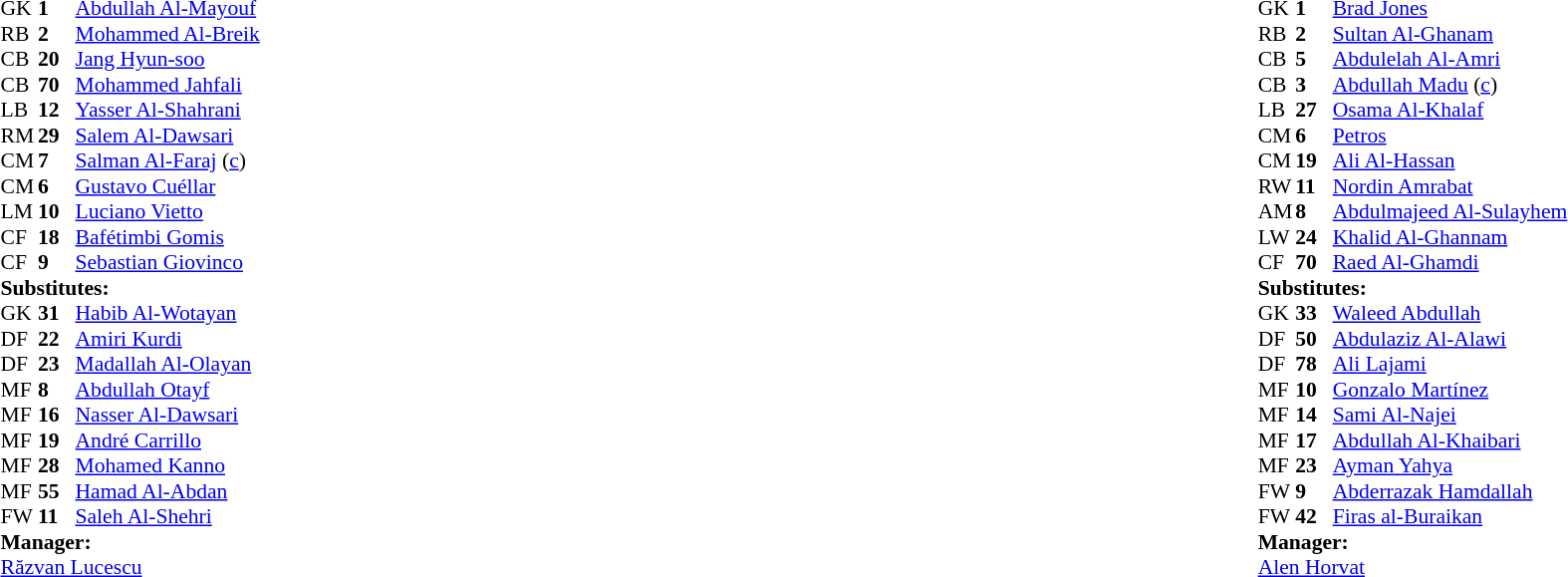<table width="100%">
<tr>
<td valign="top" width="40%"><br><table style="font-size:90%" cellspacing="0" cellpadding="0">
<tr>
<th width=25></th>
<th width=25></th>
</tr>
<tr>
<td>GK</td>
<td><strong>1</strong></td>
<td> <a href='#'>Abdullah Al-Mayouf</a></td>
</tr>
<tr>
<td>RB</td>
<td><strong>2</strong></td>
<td> <a href='#'>Mohammed Al-Breik</a></td>
<td></td>
<td></td>
</tr>
<tr>
<td>CB</td>
<td><strong>20</strong></td>
<td> <a href='#'>Jang Hyun-soo</a></td>
</tr>
<tr>
<td>CB</td>
<td><strong>70</strong></td>
<td> <a href='#'>Mohammed Jahfali</a></td>
<td></td>
<td></td>
</tr>
<tr>
<td>LB</td>
<td><strong>12</strong></td>
<td> <a href='#'>Yasser Al-Shahrani</a></td>
</tr>
<tr>
<td>RM</td>
<td><strong>29</strong></td>
<td> <a href='#'>Salem Al-Dawsari</a></td>
<td></td>
</tr>
<tr>
<td>CM</td>
<td><strong>7</strong></td>
<td> <a href='#'>Salman Al-Faraj</a> (<a href='#'>c</a>)</td>
<td></td>
<td></td>
</tr>
<tr>
<td>CM</td>
<td><strong>6</strong></td>
<td> <a href='#'>Gustavo Cuéllar</a></td>
</tr>
<tr>
<td>LM</td>
<td><strong>10</strong></td>
<td> <a href='#'>Luciano Vietto</a></td>
<td></td>
</tr>
<tr>
<td>CF</td>
<td><strong>18</strong></td>
<td> <a href='#'>Bafétimbi Gomis</a></td>
</tr>
<tr>
<td>CF</td>
<td><strong>9</strong></td>
<td> <a href='#'>Sebastian Giovinco</a></td>
<td></td>
<td></td>
</tr>
<tr>
<td colspan=3><strong>Substitutes:</strong></td>
</tr>
<tr>
<td>GK</td>
<td><strong>31</strong></td>
<td> <a href='#'>Habib Al-Wotayan</a></td>
</tr>
<tr>
<td>DF</td>
<td><strong>22</strong></td>
<td> <a href='#'>Amiri Kurdi</a></td>
</tr>
<tr>
<td>DF</td>
<td><strong>23</strong></td>
<td> <a href='#'>Madallah Al-Olayan</a></td>
</tr>
<tr>
<td>MF</td>
<td><strong>8</strong></td>
<td> <a href='#'>Abdullah Otayf</a></td>
</tr>
<tr>
<td>MF</td>
<td><strong>16</strong></td>
<td> <a href='#'>Nasser Al-Dawsari</a></td>
<td></td>
<td></td>
</tr>
<tr>
<td>MF</td>
<td><strong>19</strong></td>
<td> <a href='#'>André Carrillo</a></td>
<td></td>
<td></td>
</tr>
<tr>
<td>MF</td>
<td><strong>28</strong></td>
<td> <a href='#'>Mohamed Kanno</a></td>
<td></td>
<td></td>
</tr>
<tr>
<td>MF</td>
<td><strong>55</strong></td>
<td> <a href='#'>Hamad Al-Abdan</a></td>
</tr>
<tr>
<td>FW</td>
<td><strong>11</strong></td>
<td> <a href='#'>Saleh Al-Shehri</a></td>
<td></td>
<td></td>
</tr>
<tr>
<td colspan=3><strong>Manager:</strong></td>
</tr>
<tr>
<td colspan=3> <a href='#'>Răzvan Lucescu</a></td>
</tr>
</table>
</td>
<td valign="top"></td>
<td valign="top" width="50%"><br><table style="font-size:90%; margin:auto" cellspacing="0" cellpadding="0">
<tr>
<th width=25></th>
<th width=25></th>
</tr>
<tr>
<td>GK</td>
<td><strong>1</strong></td>
<td> <a href='#'>Brad Jones</a></td>
</tr>
<tr>
<td>RB</td>
<td><strong>2</strong></td>
<td> <a href='#'>Sultan Al-Ghanam</a></td>
</tr>
<tr>
<td>CB</td>
<td><strong>5</strong></td>
<td> <a href='#'>Abdulelah Al-Amri</a></td>
</tr>
<tr>
<td>CB</td>
<td><strong>3</strong></td>
<td> <a href='#'>Abdullah Madu</a> (<a href='#'>c</a>)</td>
</tr>
<tr>
<td>LB</td>
<td><strong>27</strong></td>
<td> <a href='#'>Osama Al-Khalaf</a></td>
<td></td>
<td></td>
</tr>
<tr>
<td>CM</td>
<td><strong>6</strong></td>
<td> <a href='#'>Petros</a></td>
<td></td>
</tr>
<tr>
<td>CM</td>
<td><strong>19</strong></td>
<td> <a href='#'>Ali Al-Hassan</a></td>
</tr>
<tr>
<td>RW</td>
<td><strong>11</strong></td>
<td> <a href='#'>Nordin Amrabat</a></td>
<td></td>
<td></td>
</tr>
<tr>
<td>AM</td>
<td><strong>8</strong></td>
<td> <a href='#'>Abdulmajeed Al-Sulayhem</a></td>
<td></td>
<td></td>
</tr>
<tr>
<td>LW</td>
<td><strong>24</strong></td>
<td> <a href='#'>Khalid Al-Ghannam</a></td>
<td></td>
<td></td>
</tr>
<tr>
<td>CF</td>
<td><strong>70</strong></td>
<td> <a href='#'>Raed Al-Ghamdi</a></td>
<td></td>
<td></td>
</tr>
<tr>
<td colspan=3><strong>Substitutes:</strong></td>
</tr>
<tr>
<td>GK</td>
<td><strong>33</strong></td>
<td> <a href='#'>Waleed Abdullah</a></td>
</tr>
<tr>
<td>DF</td>
<td><strong>50</strong></td>
<td> <a href='#'>Abdulaziz Al-Alawi</a></td>
</tr>
<tr>
<td>DF</td>
<td><strong>78</strong></td>
<td> <a href='#'>Ali Lajami</a></td>
<td></td>
<td></td>
</tr>
<tr>
<td>MF</td>
<td><strong>10</strong></td>
<td> <a href='#'>Gonzalo Martínez</a></td>
<td></td>
<td></td>
</tr>
<tr>
<td>MF</td>
<td><strong>14</strong></td>
<td> <a href='#'>Sami Al-Najei</a></td>
<td></td>
<td></td>
</tr>
<tr>
<td>MF</td>
<td><strong>17</strong></td>
<td> <a href='#'>Abdullah Al-Khaibari</a></td>
<td></td>
<td></td>
</tr>
<tr>
<td>MF</td>
<td><strong>23</strong></td>
<td> <a href='#'>Ayman Yahya</a></td>
</tr>
<tr>
<td>FW</td>
<td><strong>9</strong></td>
<td> <a href='#'>Abderrazak Hamdallah</a></td>
<td></td>
<td></td>
</tr>
<tr>
<td>FW</td>
<td><strong>42</strong></td>
<td> <a href='#'>Firas al-Buraikan</a></td>
</tr>
<tr>
<td colspan=3><strong>Manager:</strong></td>
</tr>
<tr>
<td colspan=3> <a href='#'>Alen Horvat</a></td>
</tr>
</table>
</td>
</tr>
</table>
